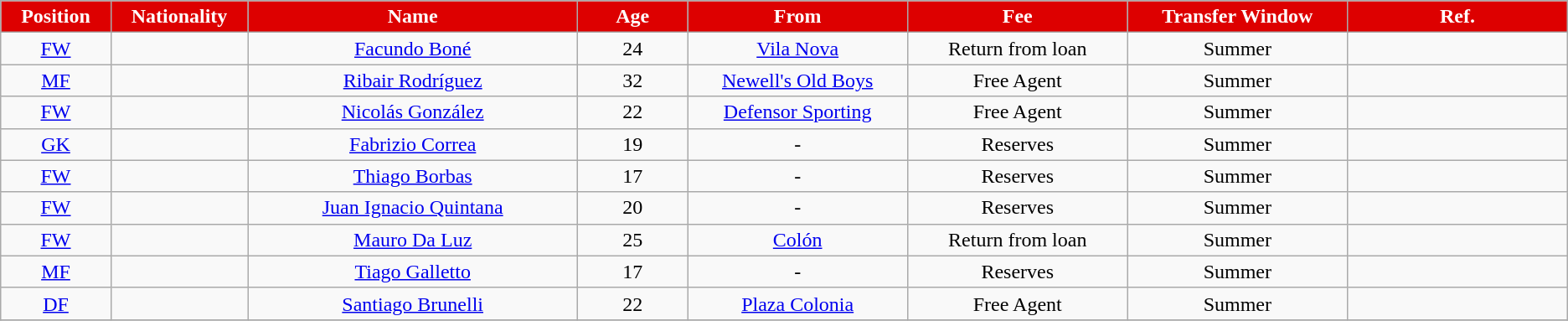<table class="wikitable" style="text-align:center; font-size:100%; ">
<tr>
<th style="background:#DD0000; color:white; width:5%;">Position</th>
<th style="background:#DD0000; color:white; width:5%;">Nationality</th>
<th style="background:#DD0000; color:white; width:15%;">Name</th>
<th style="background:#DD0000; color:white; width:5%;">Age</th>
<th style="background:#DD0000; color:white; width:10%;">From</th>
<th style="background:#DD0000; color:white; width:10%;">Fee</th>
<th style="background:#DD0000; color:white; width:10%;">Transfer Window</th>
<th style="background:#DD0000; color:white; width:10%;">Ref.</th>
</tr>
<tr>
<td><a href='#'>FW</a></td>
<td></td>
<td><a href='#'>Facundo Boné</a></td>
<td>24</td>
<td> <a href='#'>Vila Nova</a></td>
<td>Return from loan</td>
<td>Summer</td>
<td></td>
</tr>
<tr>
<td><a href='#'>MF</a></td>
<td></td>
<td><a href='#'>Ribair Rodríguez</a></td>
<td>32</td>
<td> <a href='#'>Newell's Old Boys</a></td>
<td>Free Agent</td>
<td>Summer</td>
<td></td>
</tr>
<tr>
<td><a href='#'>FW</a></td>
<td></td>
<td><a href='#'>Nicolás González</a></td>
<td>22</td>
<td><a href='#'>Defensor Sporting</a></td>
<td>Free Agent</td>
<td>Summer</td>
<td></td>
</tr>
<tr>
<td><a href='#'>GK</a></td>
<td></td>
<td><a href='#'>Fabrizio Correa</a></td>
<td>19</td>
<td>-</td>
<td>Reserves</td>
<td>Summer</td>
<td></td>
</tr>
<tr>
<td><a href='#'>FW</a></td>
<td></td>
<td><a href='#'>Thiago Borbas</a></td>
<td>17</td>
<td>-</td>
<td>Reserves</td>
<td>Summer</td>
<td></td>
</tr>
<tr>
<td><a href='#'>FW</a></td>
<td></td>
<td><a href='#'>Juan Ignacio Quintana</a></td>
<td>20</td>
<td>-</td>
<td>Reserves</td>
<td>Summer</td>
<td></td>
</tr>
<tr>
<td><a href='#'>FW</a></td>
<td></td>
<td><a href='#'>Mauro Da Luz</a></td>
<td>25</td>
<td> <a href='#'>Colón</a></td>
<td>Return from loan</td>
<td>Summer</td>
<td></td>
</tr>
<tr>
<td><a href='#'>MF</a></td>
<td></td>
<td><a href='#'>Tiago Galletto</a></td>
<td>17</td>
<td>-</td>
<td>Reserves</td>
<td>Summer</td>
<td></td>
</tr>
<tr>
<td><a href='#'>DF</a></td>
<td></td>
<td><a href='#'>Santiago Brunelli</a></td>
<td>22</td>
<td><a href='#'>Plaza Colonia</a></td>
<td>Free Agent</td>
<td>Summer</td>
<td></td>
</tr>
<tr>
</tr>
</table>
